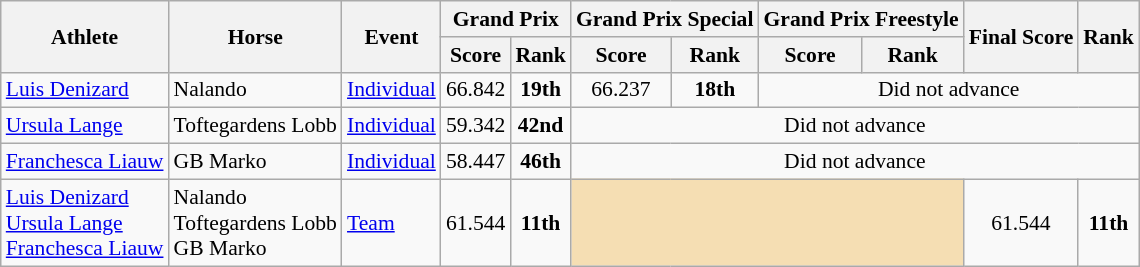<table class="wikitable" border="1" style="font-size:90%">
<tr>
<th rowspan=2>Athlete</th>
<th rowspan=2>Horse</th>
<th rowspan=2>Event</th>
<th colspan=2>Grand Prix</th>
<th colspan=2>Grand Prix Special</th>
<th colspan=2>Grand Prix Freestyle</th>
<th rowspan=2>Final Score</th>
<th rowspan=2>Rank</th>
</tr>
<tr>
<th>Score</th>
<th>Rank</th>
<th>Score</th>
<th>Rank</th>
<th>Score</th>
<th>Rank</th>
</tr>
<tr>
<td><a href='#'>Luis Denizard</a></td>
<td>Nalando</td>
<td><a href='#'>Individual</a></td>
<td align=center>66.842</td>
<td align=center><strong>19th</strong></td>
<td align=center>66.237</td>
<td align=center><strong>18th</strong></td>
<td align=center colspan="7">Did not advance</td>
</tr>
<tr>
<td><a href='#'>Ursula Lange</a></td>
<td>Toftegardens Lobb</td>
<td><a href='#'>Individual</a></td>
<td align=center>59.342</td>
<td align=center><strong>42nd</strong></td>
<td align=center colspan="7">Did not advance</td>
</tr>
<tr>
<td><a href='#'>Franchesca Liauw</a></td>
<td>GB Marko</td>
<td><a href='#'>Individual</a></td>
<td align=center>58.447</td>
<td align=center><strong>46th</strong></td>
<td align=center colspan="7">Did not advance</td>
</tr>
<tr>
<td><a href='#'>Luis Denizard</a><br><a href='#'>Ursula Lange</a><br><a href='#'>Franchesca Liauw</a></td>
<td>Nalando<br>Toftegardens Lobb<br>GB Marko</td>
<td><a href='#'>Team</a></td>
<td align=center>61.544</td>
<td align=center><strong>11th</strong></td>
<td colspan=4 bgcolor=wheat></td>
<td align=center>61.544</td>
<td align=center><strong>11th</strong></td>
</tr>
</table>
